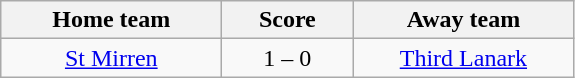<table class="wikitable" style="text-align: center">
<tr>
<th width=140>Home team</th>
<th width=80>Score</th>
<th width=140>Away team</th>
</tr>
<tr>
<td><a href='#'>St Mirren</a></td>
<td>1 – 0</td>
<td><a href='#'>Third Lanark</a></td>
</tr>
</table>
